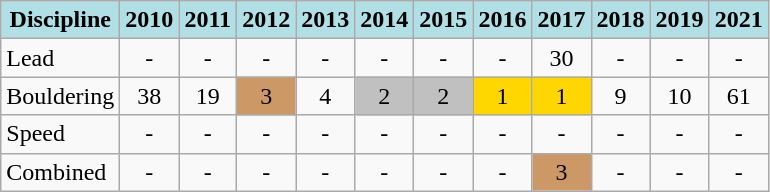<table class="wikitable" style="text-align: center">
<tr>
<th style="background: #b0e0e6">Discipline</th>
<th style="background: #b0e0e6">2010</th>
<th style="background: #b0e0e6">2011</th>
<th style="background: #b0e0e6">2012</th>
<th style="background: #b0e0e6">2013</th>
<th style="background: #b0e0e6">2014</th>
<th style="background: #b0e0e6">2015</th>
<th style="background: #b0e0e6">2016</th>
<th style="background: #b0e0e6">2017</th>
<th style="background: #b0e0e6">2018</th>
<th style="background: #b0e0e6">2019</th>
<th style="background: #b0e0e6">2021</th>
</tr>
<tr>
<td align="left">Lead</td>
<td>-</td>
<td>-</td>
<td>-</td>
<td>-</td>
<td>-</td>
<td>-</td>
<td>-</td>
<td>30</td>
<td>-</td>
<td>-</td>
<td>-</td>
</tr>
<tr>
<td align="left">Bouldering</td>
<td>38</td>
<td>19</td>
<td style="background: #cc9966">3</td>
<td>4</td>
<td style="background: silver">2</td>
<td style="background: silver">2</td>
<td style="background: gold">1</td>
<td style="background: gold">1</td>
<td>9</td>
<td>10</td>
<td>61</td>
</tr>
<tr>
<td align="left">Speed</td>
<td>-</td>
<td>-</td>
<td>-</td>
<td>-</td>
<td>-</td>
<td>-</td>
<td>-</td>
<td>-</td>
<td>-</td>
<td>-</td>
<td>-</td>
</tr>
<tr>
<td align="left">Combined</td>
<td>-</td>
<td>-</td>
<td>-</td>
<td>-</td>
<td>-</td>
<td>-</td>
<td>-</td>
<td style="background: #cc9966">3</td>
<td>-</td>
<td>-</td>
<td>-</td>
</tr>
</table>
